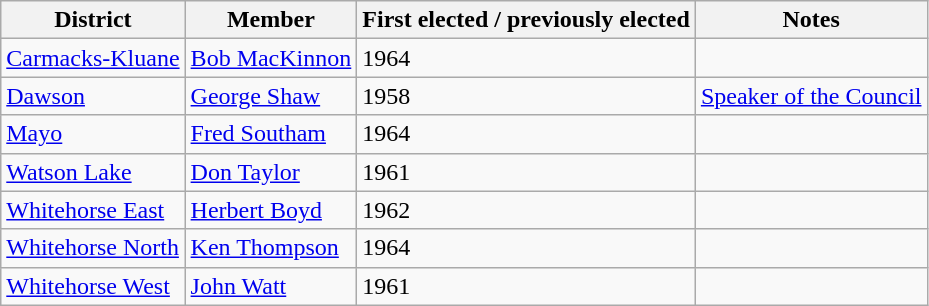<table class="wikitable sortable">
<tr>
<th>District</th>
<th>Member</th>
<th>First elected / previously elected</th>
<th>Notes</th>
</tr>
<tr>
<td><a href='#'>Carmacks-Kluane</a></td>
<td><a href='#'>Bob MacKinnon</a></td>
<td>1964</td>
<td></td>
</tr>
<tr>
<td><a href='#'>Dawson</a></td>
<td><a href='#'>George Shaw</a></td>
<td>1958</td>
<td><a href='#'>Speaker of the Council</a></td>
</tr>
<tr>
<td><a href='#'>Mayo</a></td>
<td><a href='#'>Fred Southam</a></td>
<td>1964</td>
<td></td>
</tr>
<tr>
<td><a href='#'>Watson Lake</a></td>
<td><a href='#'>Don Taylor</a></td>
<td>1961</td>
<td></td>
</tr>
<tr>
<td><a href='#'>Whitehorse East</a></td>
<td><a href='#'>Herbert Boyd</a></td>
<td>1962</td>
<td></td>
</tr>
<tr>
<td><a href='#'>Whitehorse North</a></td>
<td><a href='#'>Ken Thompson</a></td>
<td>1964</td>
<td></td>
</tr>
<tr>
<td><a href='#'>Whitehorse West</a></td>
<td><a href='#'>John Watt</a></td>
<td>1961</td>
<td></td>
</tr>
</table>
